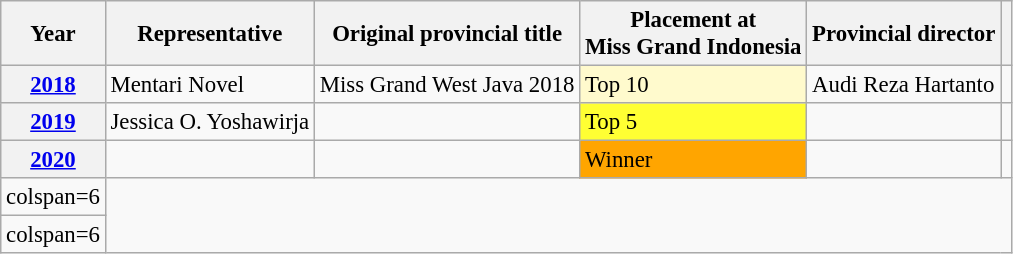<table class="wikitable defaultcenter col2left col5left" style="font-size:95%;">
<tr>
<th>Year</th>
<th>Representative</th>
<th>Original provincial title</th>
<th>Placement at<br>Miss Grand Indonesia</th>
<th>Provincial director</th>
<th></th>
</tr>
<tr>
<th><a href='#'>2018</a></th>
<td>Mentari Novel</td>
<td>Miss Grand West Java 2018</td>
<td bgcolor=#FFFACD>Top 10</td>
<td>Audi Reza Hartanto</td>
<td></td>
</tr>
<tr>
<th><a href='#'>2019</a></th>
<td>Jessica O. Yoshawirja</td>
<td></td>
<td bgcolor=#FFFF33>Top 5</td>
<td></td>
<td></td>
</tr>
<tr>
<th><a href='#'>2020</a></th>
<td></td>
<td></td>
<td bgcolor=orange>Winner</td>
<td></td>
<td></td>
</tr>
<tr>
<td>colspan=6 </td>
</tr>
<tr>
<td>colspan=6 </td>
</tr>
</table>
